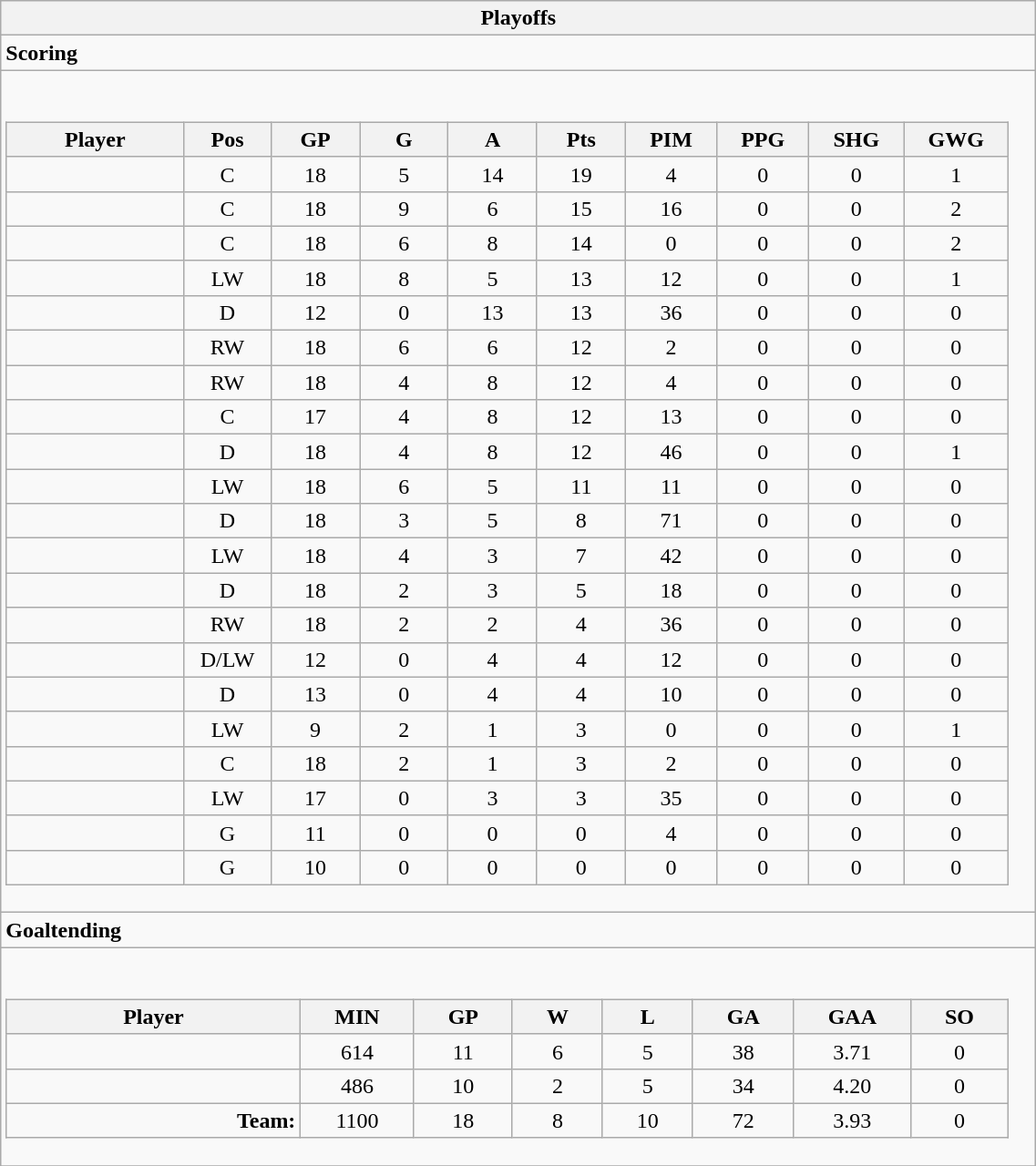<table class="wikitable collapsible " width="60%" border="1">
<tr>
<th>Playoffs</th>
</tr>
<tr>
<td class="tocccolors"><strong>Scoring</strong></td>
</tr>
<tr>
<td><br><table class="wikitable sortable">
<tr ALIGN="center">
<th bgcolor="#DDDDFF" width="10%">Player</th>
<th bgcolor="#DDDDFF" width="3%" title="Position">Pos</th>
<th bgcolor="#DDDDFF" width="5%" title="Games played">GP</th>
<th bgcolor="#DDDDFF" width="5%" title="Goals">G</th>
<th bgcolor="#DDDDFF" width="5%" title="Assists">A</th>
<th bgcolor="#DDDDFF" width="5%" title="Points">Pts</th>
<th bgcolor="#DDDDFF" width="5%" title="Penalties in Minutes">PIM</th>
<th bgcolor="#DDDDFF" width="5%" title="Power play goals">PPG</th>
<th bgcolor="#DDDDFF" width="5%" title="Short-handed goals">SHG</th>
<th bgcolor="#DDDDFF" width="5%" title="Game-winning goals">GWG</th>
</tr>
<tr align="center">
<td align="right"></td>
<td>C</td>
<td>18</td>
<td>5</td>
<td>14</td>
<td>19</td>
<td>4</td>
<td>0</td>
<td>0</td>
<td>1</td>
</tr>
<tr align="center">
<td align="right"></td>
<td>C</td>
<td>18</td>
<td>9</td>
<td>6</td>
<td>15</td>
<td>16</td>
<td>0</td>
<td>0</td>
<td>2</td>
</tr>
<tr align="center">
<td align="right"></td>
<td>C</td>
<td>18</td>
<td>6</td>
<td>8</td>
<td>14</td>
<td>0</td>
<td>0</td>
<td>0</td>
<td>2</td>
</tr>
<tr align="center">
<td align="right"></td>
<td>LW</td>
<td>18</td>
<td>8</td>
<td>5</td>
<td>13</td>
<td>12</td>
<td>0</td>
<td>0</td>
<td>1</td>
</tr>
<tr align="center">
<td align="right"></td>
<td>D</td>
<td>12</td>
<td>0</td>
<td>13</td>
<td>13</td>
<td>36</td>
<td>0</td>
<td>0</td>
<td>0</td>
</tr>
<tr align="center">
<td align="right"></td>
<td>RW</td>
<td>18</td>
<td>6</td>
<td>6</td>
<td>12</td>
<td>2</td>
<td>0</td>
<td>0</td>
<td>0</td>
</tr>
<tr align="center">
<td align="right"></td>
<td>RW</td>
<td>18</td>
<td>4</td>
<td>8</td>
<td>12</td>
<td>4</td>
<td>0</td>
<td>0</td>
<td>0</td>
</tr>
<tr align="center">
<td align="right"></td>
<td>C</td>
<td>17</td>
<td>4</td>
<td>8</td>
<td>12</td>
<td>13</td>
<td>0</td>
<td>0</td>
<td>0</td>
</tr>
<tr align="center">
<td align="right"></td>
<td>D</td>
<td>18</td>
<td>4</td>
<td>8</td>
<td>12</td>
<td>46</td>
<td>0</td>
<td>0</td>
<td>1</td>
</tr>
<tr align="center">
<td align="right"></td>
<td>LW</td>
<td>18</td>
<td>6</td>
<td>5</td>
<td>11</td>
<td>11</td>
<td>0</td>
<td>0</td>
<td>0</td>
</tr>
<tr align="center">
<td align="right"></td>
<td>D</td>
<td>18</td>
<td>3</td>
<td>5</td>
<td>8</td>
<td>71</td>
<td>0</td>
<td>0</td>
<td>0</td>
</tr>
<tr align="center">
<td align="right"></td>
<td>LW</td>
<td>18</td>
<td>4</td>
<td>3</td>
<td>7</td>
<td>42</td>
<td>0</td>
<td>0</td>
<td>0</td>
</tr>
<tr align="center">
<td align="right"></td>
<td>D</td>
<td>18</td>
<td>2</td>
<td>3</td>
<td>5</td>
<td>18</td>
<td>0</td>
<td>0</td>
<td>0</td>
</tr>
<tr align="center">
<td align="right"></td>
<td>RW</td>
<td>18</td>
<td>2</td>
<td>2</td>
<td>4</td>
<td>36</td>
<td>0</td>
<td>0</td>
<td>0</td>
</tr>
<tr align="center">
<td align="right"></td>
<td>D/LW</td>
<td>12</td>
<td>0</td>
<td>4</td>
<td>4</td>
<td>12</td>
<td>0</td>
<td>0</td>
<td>0</td>
</tr>
<tr align="center">
<td align="right"></td>
<td>D</td>
<td>13</td>
<td>0</td>
<td>4</td>
<td>4</td>
<td>10</td>
<td>0</td>
<td>0</td>
<td>0</td>
</tr>
<tr align="center">
<td align="right"></td>
<td>LW</td>
<td>9</td>
<td>2</td>
<td>1</td>
<td>3</td>
<td>0</td>
<td>0</td>
<td>0</td>
<td>1</td>
</tr>
<tr align="center">
<td align="right"></td>
<td>C</td>
<td>18</td>
<td>2</td>
<td>1</td>
<td>3</td>
<td>2</td>
<td>0</td>
<td>0</td>
<td>0</td>
</tr>
<tr align="center">
<td align="right"></td>
<td>LW</td>
<td>17</td>
<td>0</td>
<td>3</td>
<td>3</td>
<td>35</td>
<td>0</td>
<td>0</td>
<td>0</td>
</tr>
<tr align="center">
<td align="right"></td>
<td>G</td>
<td>11</td>
<td>0</td>
<td>0</td>
<td>0</td>
<td>4</td>
<td>0</td>
<td>0</td>
<td>0</td>
</tr>
<tr align="center">
<td align="right"></td>
<td>G</td>
<td>10</td>
<td>0</td>
<td>0</td>
<td>0</td>
<td>0</td>
<td>0</td>
<td>0</td>
<td>0</td>
</tr>
</table>
</td>
</tr>
<tr>
<td class="toccolors"><strong>Goaltending</strong></td>
</tr>
<tr>
<td><br><table class="wikitable sortable">
<tr>
<th bgcolor="#DDDDFF" width="10%">Player</th>
<th width="3%" bgcolor="#DDDDFF" title="Minutes played">MIN</th>
<th width="3%" bgcolor="#DDDDFF" title="Games played in">GP</th>
<th width="3%" bgcolor="#DDDDFF" title="Wins">W</th>
<th width="3%" bgcolor="#DDDDFF"title="Losses">L</th>
<th width="3%" bgcolor="#DDDDFF" title="Goals against">GA</th>
<th width="3%" bgcolor="#DDDDFF" title="Goals against average">GAA</th>
<th width="3%" bgcolor="#DDDDFF" title="Shut-outs">SO</th>
</tr>
<tr align="center">
<td align="right"></td>
<td>614</td>
<td>11</td>
<td>6</td>
<td>5</td>
<td>38</td>
<td>3.71</td>
<td>0</td>
</tr>
<tr align="center">
<td align="right"></td>
<td>486</td>
<td>10</td>
<td>2</td>
<td>5</td>
<td>34</td>
<td>4.20</td>
<td>0</td>
</tr>
<tr align="center">
<td align="right"><strong>Team:</strong></td>
<td>1100</td>
<td>18</td>
<td>8</td>
<td>10</td>
<td>72</td>
<td>3.93</td>
<td>0</td>
</tr>
</table>
</td>
</tr>
<tr>
</tr>
</table>
